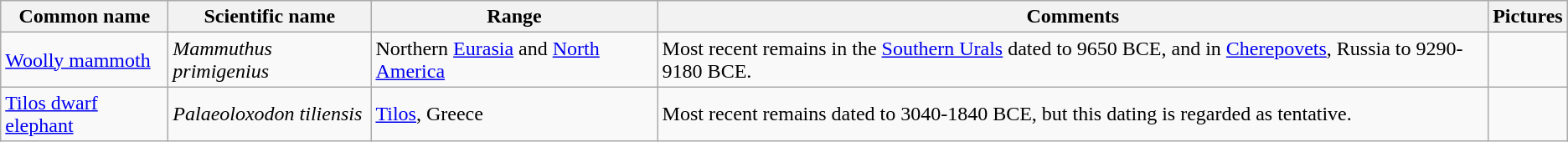<table class="wikitable">
<tr>
<th>Common name</th>
<th>Scientific name</th>
<th>Range</th>
<th class="unsortable">Comments</th>
<th class="unsortable">Pictures</th>
</tr>
<tr>
<td><a href='#'>Woolly mammoth</a></td>
<td><em>Mammuthus primigenius</em></td>
<td>Northern <a href='#'>Eurasia</a> and <a href='#'>North America</a></td>
<td>Most recent remains in the <a href='#'>Southern Urals</a> dated to 9650 BCE, and in <a href='#'>Cherepovets</a>, Russia to 9290-9180 BCE.</td>
<td></td>
</tr>
<tr>
<td><a href='#'>Tilos dwarf elephant</a></td>
<td><em>Palaeoloxodon tiliensis</em></td>
<td><a href='#'>Tilos</a>, Greece</td>
<td>Most recent remains dated to 3040-1840 BCE, but this dating is regarded as tentative.</td>
<td></td>
</tr>
</table>
